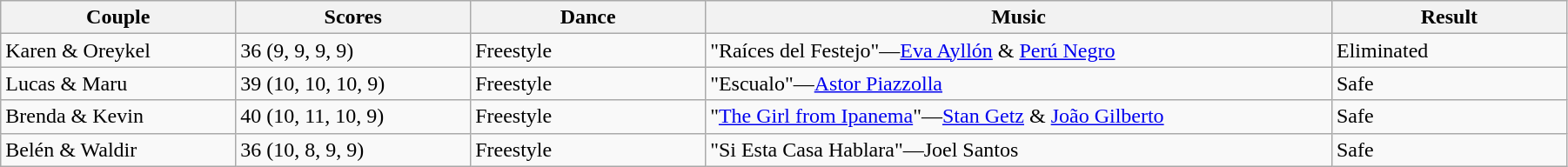<table class="wikitable sortable" style="width:95%;">
<tr>
<th style="width:15%;">Couple</th>
<th style="width:15%;">Scores</th>
<th style="width:15%;">Dance</th>
<th style="width:40%;">Music</th>
<th style="width:15%;">Result</th>
</tr>
<tr>
<td>Karen & Oreykel</td>
<td>36 (9, 9, 9, 9)</td>
<td>Freestyle</td>
<td>"Raíces del Festejo"—<a href='#'>Eva Ayllón</a> & <a href='#'>Perú Negro</a></td>
<td>Eliminated</td>
</tr>
<tr>
<td>Lucas & Maru</td>
<td>39 (10, 10, 10, 9)</td>
<td>Freestyle</td>
<td>"Escualo"—<a href='#'>Astor Piazzolla</a></td>
<td>Safe</td>
</tr>
<tr>
<td>Brenda & Kevin</td>
<td>40 (10, 11, 10, 9)</td>
<td>Freestyle</td>
<td>"<a href='#'>The Girl from Ipanema</a>"—<a href='#'>Stan Getz</a> & <a href='#'>João Gilberto</a></td>
<td>Safe</td>
</tr>
<tr>
<td>Belén & Waldir</td>
<td>36 (10, 8, 9, 9)</td>
<td>Freestyle</td>
<td>"Si Esta Casa Hablara"—Joel Santos</td>
<td>Safe</td>
</tr>
</table>
